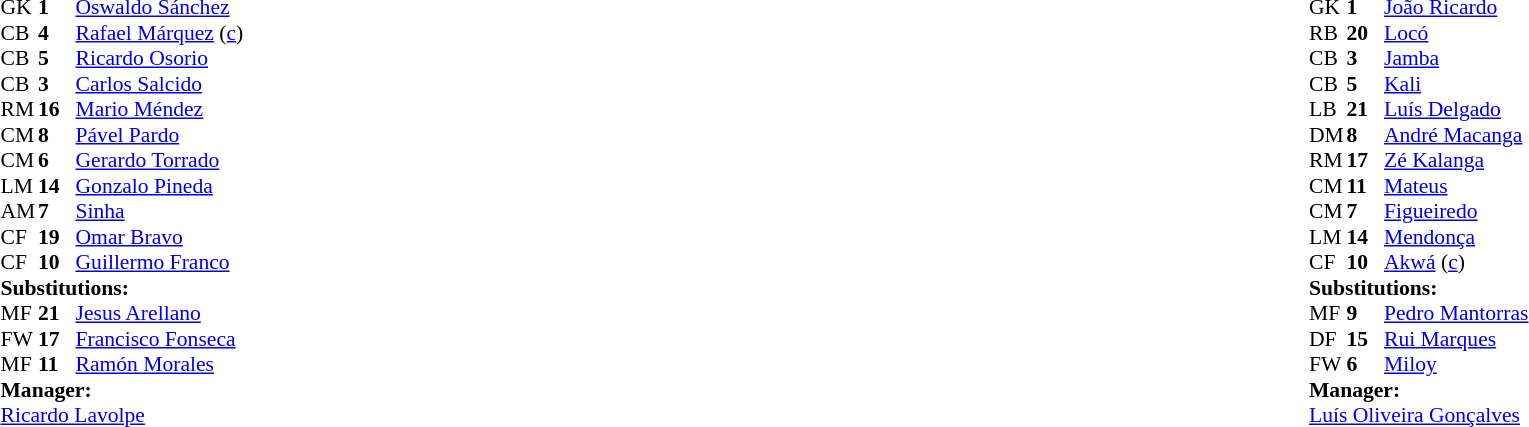<table width="100%">
<tr>
<td valign="top" width="50%"><br><table style="font-size: 90%" cellspacing="0" cellpadding="0">
<tr>
<td colspan="4"></td>
</tr>
<tr>
<th width="25"></th>
<th width="25"></th>
</tr>
<tr>
<td>GK</td>
<td><strong>1</strong></td>
<td><a href='#'>Oswaldo Sánchez</a></td>
</tr>
<tr>
<td>CB</td>
<td><strong>4</strong></td>
<td><a href='#'>Rafael Márquez</a> (<a href='#'>c</a>)</td>
</tr>
<tr>
<td>CB</td>
<td><strong>5</strong></td>
<td><a href='#'>Ricardo Osorio</a></td>
</tr>
<tr>
<td>CB</td>
<td><strong>3</strong></td>
<td><a href='#'>Carlos Salcido</a></td>
</tr>
<tr>
<td>RM</td>
<td><strong>16</strong></td>
<td><a href='#'>Mario Méndez</a></td>
</tr>
<tr>
<td>CM</td>
<td><strong>8</strong></td>
<td><a href='#'>Pável Pardo</a></td>
</tr>
<tr>
<td>CM</td>
<td><strong>6</strong></td>
<td><a href='#'>Gerardo Torrado</a></td>
</tr>
<tr>
<td>LM</td>
<td><strong>14</strong></td>
<td><a href='#'>Gonzalo Pineda</a></td>
<td></td>
<td></td>
</tr>
<tr>
<td>AM</td>
<td><strong>7</strong></td>
<td><a href='#'>Sinha</a></td>
<td></td>
<td></td>
</tr>
<tr>
<td>CF</td>
<td><strong>19</strong></td>
<td><a href='#'>Omar Bravo</a></td>
</tr>
<tr>
<td>CF</td>
<td><strong>10</strong></td>
<td><a href='#'>Guillermo Franco</a></td>
<td></td>
<td></td>
</tr>
<tr>
<td colspan=3><strong>Substitutions:</strong></td>
</tr>
<tr>
<td>MF</td>
<td><strong>21</strong></td>
<td><a href='#'>Jesus Arellano</a></td>
<td></td>
<td></td>
</tr>
<tr>
<td>FW</td>
<td><strong>17</strong></td>
<td><a href='#'>Francisco Fonseca</a></td>
<td></td>
<td></td>
</tr>
<tr>
<td>MF</td>
<td><strong>11</strong></td>
<td><a href='#'>Ramón Morales</a></td>
<td></td>
<td></td>
</tr>
<tr>
<td colspan=3><strong>Manager:</strong></td>
</tr>
<tr>
<td colspan="4"> <a href='#'>Ricardo Lavolpe</a></td>
</tr>
</table>
</td>
<td valign="top"></td>
<td valign="top" width="50%"><br><table style="font-size: 90%" cellspacing="0" cellpadding="0" align="center">
<tr>
<th width="25"></th>
<th width="25"></th>
</tr>
<tr>
<td>GK</td>
<td><strong>1</strong></td>
<td><a href='#'>João Ricardo</a></td>
<td></td>
</tr>
<tr>
<td>RB</td>
<td><strong>20</strong></td>
<td><a href='#'>Locó</a></td>
</tr>
<tr>
<td>CB</td>
<td><strong>3</strong></td>
<td><a href='#'>Jamba</a></td>
</tr>
<tr>
<td>CB</td>
<td><strong>5</strong></td>
<td><a href='#'>Kali</a></td>
</tr>
<tr>
<td>LB</td>
<td><strong>21</strong></td>
<td><a href='#'>Luís Delgado</a></td>
<td></td>
</tr>
<tr>
<td>DM</td>
<td><strong>8</strong></td>
<td><a href='#'>André Macanga</a></td>
<td></td>
</tr>
<tr>
<td>RM</td>
<td><strong>17</strong></td>
<td><a href='#'>Zé Kalanga</a></td>
<td></td>
<td></td>
</tr>
<tr>
<td>CM</td>
<td><strong>11</strong></td>
<td><a href='#'>Mateus</a></td>
<td></td>
<td></td>
</tr>
<tr>
<td>CM</td>
<td><strong>7</strong></td>
<td><a href='#'>Figueiredo</a></td>
<td></td>
<td></td>
</tr>
<tr>
<td>LM</td>
<td><strong>14</strong></td>
<td><a href='#'>Mendonça</a></td>
</tr>
<tr>
<td>CF</td>
<td><strong>10</strong></td>
<td><a href='#'>Akwá</a> (<a href='#'>c</a>)</td>
</tr>
<tr>
<td colspan=3><strong>Substitutions:</strong></td>
</tr>
<tr>
<td>MF</td>
<td><strong>9</strong></td>
<td><a href='#'>Pedro Mantorras</a></td>
<td></td>
<td></td>
</tr>
<tr>
<td>DF</td>
<td><strong>15</strong></td>
<td><a href='#'>Rui Marques</a></td>
<td></td>
<td></td>
</tr>
<tr>
<td>FW</td>
<td><strong>6</strong></td>
<td><a href='#'>Miloy</a></td>
<td></td>
<td></td>
</tr>
<tr>
<td colspan=3><strong>Manager:</strong></td>
</tr>
<tr>
<td colspan="4"> <a href='#'>Luís Oliveira Gonçalves</a></td>
</tr>
</table>
</td>
</tr>
</table>
